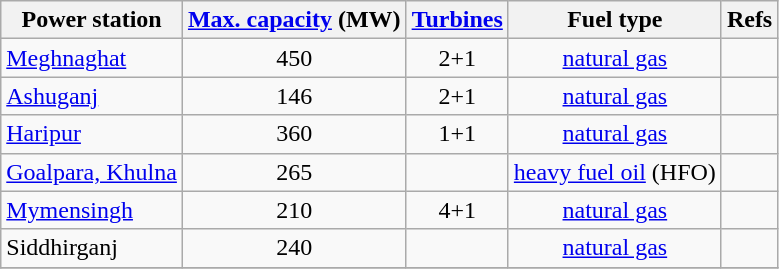<table class="wikitable sortable static-row-numbers static-row-header-text"  style="text-align: center">
<tr>
<th>Power station</th>
<th><a href='#'>Max. capacity</a> (MW)</th>
<th><a href='#'>Turbines</a></th>
<th>Fuel type</th>
<th>Refs</th>
</tr>
<tr>
<td align="left"><a href='#'>Meghnaghat</a></td>
<td>450</td>
<td>2+1</td>
<td><a href='#'>natural gas</a></td>
<td></td>
</tr>
<tr>
<td align="left"><a href='#'>Ashuganj</a></td>
<td>146</td>
<td>2+1</td>
<td><a href='#'>natural gas</a></td>
<td></td>
</tr>
<tr>
<td align="left"><a href='#'>Haripur</a></td>
<td>360</td>
<td>1+1</td>
<td><a href='#'>natural gas</a></td>
<td></td>
</tr>
<tr>
<td align="left"><a href='#'>Goalpara, Khulna</a></td>
<td>265</td>
<td></td>
<td><a href='#'>heavy fuel oil</a> (HFO)</td>
<td></td>
</tr>
<tr>
<td align="left"><a href='#'> Mymensingh</a></td>
<td>210</td>
<td>4+1</td>
<td><a href='#'>natural gas</a></td>
<td></td>
</tr>
<tr>
<td align="left">Siddhirganj</td>
<td>240</td>
<td></td>
<td><a href='#'>natural gas</a></td>
<td></td>
</tr>
<tr>
</tr>
</table>
